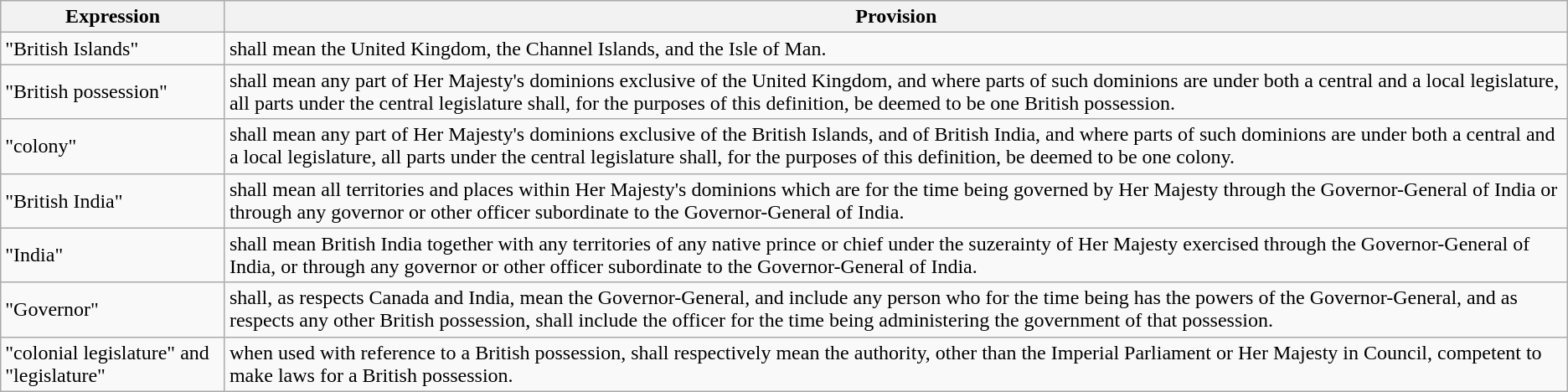<table class="wikitable">
<tr>
<th>Expression</th>
<th>Provision</th>
</tr>
<tr>
<td>"British Islands"</td>
<td>shall mean the United Kingdom, the Channel Islands, and the Isle of Man.</td>
</tr>
<tr>
<td>"British possession"</td>
<td>shall mean any part of Her Majesty's dominions exclusive of the United Kingdom, and where parts of such dominions are under both a central and a local legislature, all parts under the central legislature shall, for the purposes of this definition, be deemed to be one British possession.</td>
</tr>
<tr>
<td>"colony"</td>
<td>shall mean any part of Her Majesty's dominions exclusive of the British Islands, and of British India, and where parts of such dominions are under both a central and a local legislature, all parts under the central legislature shall, for the purposes of this definition, be deemed to be one colony.</td>
</tr>
<tr>
<td>"British India"</td>
<td>shall mean all territories and places within Her Majesty's dominions which are for the time being governed by Her Majesty through the Governor-General of India or through any governor or other officer subordinate to the Governor-General of India.</td>
</tr>
<tr>
<td>"India"</td>
<td>shall mean British India together with any territories of any native prince or chief under the suzerainty of Her Majesty exercised through the Governor-General of India, or through any governor or other officer subordinate to the Governor-General of India.</td>
</tr>
<tr>
<td>"Governor"</td>
<td>shall, as respects Canada and India, mean the Governor-General, and include any person who for the time being has the powers of the Governor-General, and as respects any other British possession, shall include the officer for the time being administering the government of that possession.</td>
</tr>
<tr>
<td>"colonial legislature" and "legislature"</td>
<td>when used with reference to a British possession, shall respectively mean the authority, other than the Imperial Parliament or Her Majesty in Council, competent to make laws for a British possession.</td>
</tr>
</table>
